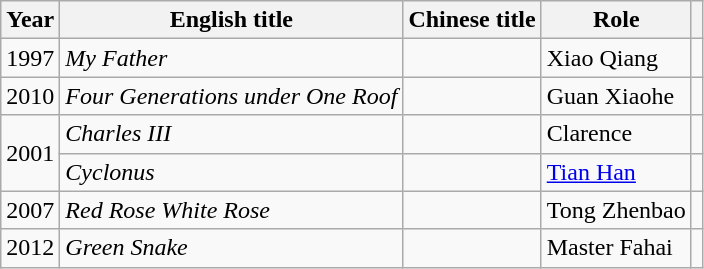<table class="wikitable">
<tr>
<th>Year</th>
<th>English title</th>
<th>Chinese title</th>
<th>Role</th>
<th></th>
</tr>
<tr>
<td>1997</td>
<td><em>My Father</em></td>
<td></td>
<td>Xiao Qiang</td>
<td></td>
</tr>
<tr>
<td>2010</td>
<td><em>Four Generations under One Roof</em></td>
<td></td>
<td>Guan Xiaohe</td>
<td></td>
</tr>
<tr>
<td rowspan=2>2001</td>
<td><em>Charles III</em></td>
<td></td>
<td>Clarence</td>
<td></td>
</tr>
<tr>
<td><em>Cyclonus</em></td>
<td></td>
<td><a href='#'>Tian Han</a></td>
<td></td>
</tr>
<tr>
<td>2007</td>
<td><em>Red Rose White Rose</em></td>
<td></td>
<td>Tong Zhenbao</td>
<td></td>
</tr>
<tr>
<td>2012</td>
<td><em>Green Snake</em></td>
<td></td>
<td>Master Fahai</td>
<td></td>
</tr>
</table>
